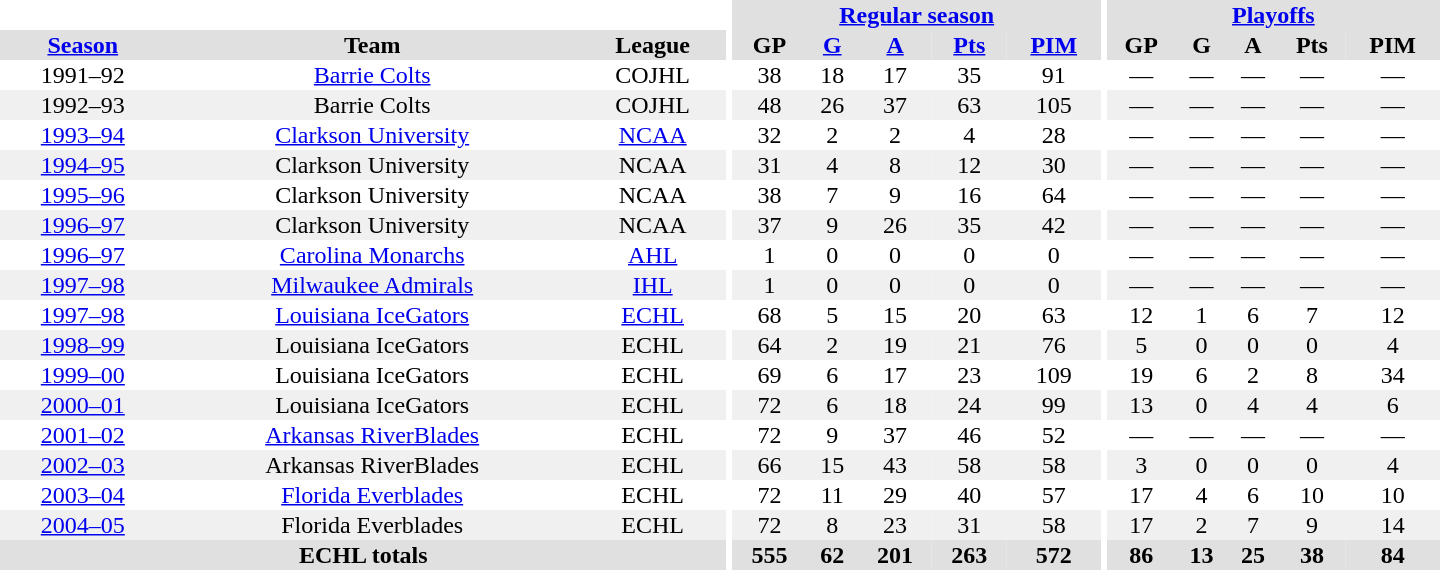<table border="0" cellpadding="1" cellspacing="0" style="text-align:center; width:60em">
<tr bgcolor="#e0e0e0">
<th colspan="3" bgcolor="#ffffff"></th>
<th rowspan="99" bgcolor="#ffffff"></th>
<th colspan="5"><a href='#'>Regular season</a></th>
<th rowspan="99" bgcolor="#ffffff"></th>
<th colspan="5"><a href='#'>Playoffs</a></th>
</tr>
<tr bgcolor="#e0e0e0">
<th><a href='#'>Season</a></th>
<th>Team</th>
<th>League</th>
<th>GP</th>
<th><a href='#'>G</a></th>
<th><a href='#'>A</a></th>
<th><a href='#'>Pts</a></th>
<th><a href='#'>PIM</a></th>
<th>GP</th>
<th>G</th>
<th>A</th>
<th>Pts</th>
<th>PIM</th>
</tr>
<tr>
<td>1991–92</td>
<td><a href='#'>Barrie Colts</a></td>
<td>COJHL</td>
<td>38</td>
<td>18</td>
<td>17</td>
<td>35</td>
<td>91</td>
<td>—</td>
<td>—</td>
<td>—</td>
<td>—</td>
<td>—</td>
</tr>
<tr bgcolor="#f0f0f0">
<td>1992–93</td>
<td>Barrie Colts</td>
<td>COJHL</td>
<td>48</td>
<td>26</td>
<td>37</td>
<td>63</td>
<td>105</td>
<td>—</td>
<td>—</td>
<td>—</td>
<td>—</td>
<td>—</td>
</tr>
<tr>
<td><a href='#'>1993–94</a></td>
<td><a href='#'>Clarkson University</a></td>
<td><a href='#'>NCAA</a></td>
<td>32</td>
<td>2</td>
<td>2</td>
<td>4</td>
<td>28</td>
<td>—</td>
<td>—</td>
<td>—</td>
<td>—</td>
<td>—</td>
</tr>
<tr bgcolor="#f0f0f0">
<td><a href='#'>1994–95</a></td>
<td>Clarkson University</td>
<td>NCAA</td>
<td>31</td>
<td>4</td>
<td>8</td>
<td>12</td>
<td>30</td>
<td>—</td>
<td>—</td>
<td>—</td>
<td>—</td>
<td>—</td>
</tr>
<tr>
<td><a href='#'>1995–96</a></td>
<td>Clarkson University</td>
<td>NCAA</td>
<td>38</td>
<td>7</td>
<td>9</td>
<td>16</td>
<td>64</td>
<td>—</td>
<td>—</td>
<td>—</td>
<td>—</td>
<td>—</td>
</tr>
<tr bgcolor="#f0f0f0">
<td><a href='#'>1996–97</a></td>
<td>Clarkson University</td>
<td>NCAA</td>
<td>37</td>
<td>9</td>
<td>26</td>
<td>35</td>
<td>42</td>
<td>—</td>
<td>—</td>
<td>—</td>
<td>—</td>
<td>—</td>
</tr>
<tr>
<td><a href='#'>1996–97</a></td>
<td><a href='#'>Carolina Monarchs</a></td>
<td><a href='#'>AHL</a></td>
<td>1</td>
<td>0</td>
<td>0</td>
<td>0</td>
<td>0</td>
<td>—</td>
<td>—</td>
<td>—</td>
<td>—</td>
<td>—</td>
</tr>
<tr bgcolor="#f0f0f0">
<td><a href='#'>1997–98</a></td>
<td><a href='#'>Milwaukee Admirals</a></td>
<td><a href='#'>IHL</a></td>
<td>1</td>
<td>0</td>
<td>0</td>
<td>0</td>
<td>0</td>
<td>—</td>
<td>—</td>
<td>—</td>
<td>—</td>
<td>—</td>
</tr>
<tr>
<td><a href='#'>1997–98</a></td>
<td><a href='#'>Louisiana IceGators</a></td>
<td><a href='#'>ECHL</a></td>
<td>68</td>
<td>5</td>
<td>15</td>
<td>20</td>
<td>63</td>
<td>12</td>
<td>1</td>
<td>6</td>
<td>7</td>
<td>12</td>
</tr>
<tr bgcolor="#f0f0f0">
<td><a href='#'>1998–99</a></td>
<td>Louisiana IceGators</td>
<td>ECHL</td>
<td>64</td>
<td>2</td>
<td>19</td>
<td>21</td>
<td>76</td>
<td>5</td>
<td>0</td>
<td>0</td>
<td>0</td>
<td>4</td>
</tr>
<tr>
<td><a href='#'>1999–00</a></td>
<td>Louisiana IceGators</td>
<td>ECHL</td>
<td>69</td>
<td>6</td>
<td>17</td>
<td>23</td>
<td>109</td>
<td>19</td>
<td>6</td>
<td>2</td>
<td>8</td>
<td>34</td>
</tr>
<tr bgcolor="#f0f0f0">
<td><a href='#'>2000–01</a></td>
<td>Louisiana IceGators</td>
<td>ECHL</td>
<td>72</td>
<td>6</td>
<td>18</td>
<td>24</td>
<td>99</td>
<td>13</td>
<td>0</td>
<td>4</td>
<td>4</td>
<td>6</td>
</tr>
<tr>
<td><a href='#'>2001–02</a></td>
<td><a href='#'>Arkansas RiverBlades</a></td>
<td>ECHL</td>
<td>72</td>
<td>9</td>
<td>37</td>
<td>46</td>
<td>52</td>
<td>—</td>
<td>—</td>
<td>—</td>
<td>—</td>
<td>—</td>
</tr>
<tr bgcolor="#f0f0f0">
<td><a href='#'>2002–03</a></td>
<td>Arkansas RiverBlades</td>
<td>ECHL</td>
<td>66</td>
<td>15</td>
<td>43</td>
<td>58</td>
<td>58</td>
<td>3</td>
<td>0</td>
<td>0</td>
<td>0</td>
<td>4</td>
</tr>
<tr>
<td><a href='#'>2003–04</a></td>
<td><a href='#'>Florida Everblades</a></td>
<td>ECHL</td>
<td>72</td>
<td>11</td>
<td>29</td>
<td>40</td>
<td>57</td>
<td>17</td>
<td>4</td>
<td>6</td>
<td>10</td>
<td>10</td>
</tr>
<tr bgcolor="#f0f0f0">
<td><a href='#'>2004–05</a></td>
<td>Florida Everblades</td>
<td>ECHL</td>
<td>72</td>
<td>8</td>
<td>23</td>
<td>31</td>
<td>58</td>
<td>17</td>
<td>2</td>
<td>7</td>
<td>9</td>
<td>14</td>
</tr>
<tr>
</tr>
<tr ALIGN="center" bgcolor="#e0e0e0">
<th colspan="3">ECHL totals</th>
<th ALIGN="center">555</th>
<th ALIGN="center">62</th>
<th ALIGN="center">201</th>
<th ALIGN="center">263</th>
<th ALIGN="center">572</th>
<th ALIGN="center">86</th>
<th ALIGN="center">13</th>
<th ALIGN="center">25</th>
<th ALIGN="center">38</th>
<th ALIGN="center">84</th>
</tr>
</table>
